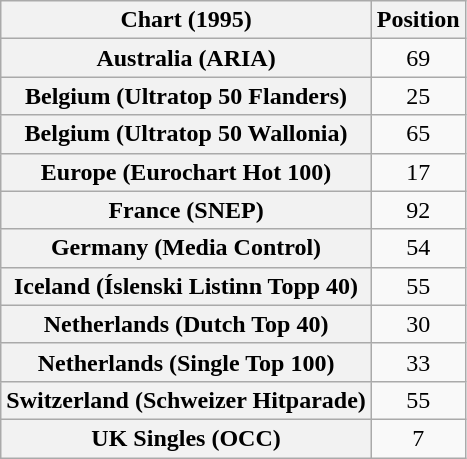<table class="wikitable sortable plainrowheaders" style="text-align:center">
<tr>
<th>Chart (1995)</th>
<th>Position</th>
</tr>
<tr>
<th scope="row">Australia (ARIA)</th>
<td>69</td>
</tr>
<tr>
<th scope="row">Belgium (Ultratop 50 Flanders)</th>
<td>25</td>
</tr>
<tr>
<th scope="row">Belgium (Ultratop 50 Wallonia)</th>
<td>65</td>
</tr>
<tr>
<th scope="row">Europe (Eurochart Hot 100)</th>
<td>17</td>
</tr>
<tr>
<th scope="row">France (SNEP)</th>
<td>92</td>
</tr>
<tr>
<th scope="row">Germany (Media Control)</th>
<td>54</td>
</tr>
<tr>
<th scope="row">Iceland (Íslenski Listinn Topp 40)</th>
<td>55</td>
</tr>
<tr>
<th scope="row">Netherlands (Dutch Top 40)</th>
<td>30</td>
</tr>
<tr>
<th scope="row">Netherlands (Single Top 100)</th>
<td>33</td>
</tr>
<tr>
<th scope="row">Switzerland (Schweizer Hitparade)</th>
<td>55</td>
</tr>
<tr>
<th scope="row">UK Singles (OCC)</th>
<td>7</td>
</tr>
</table>
